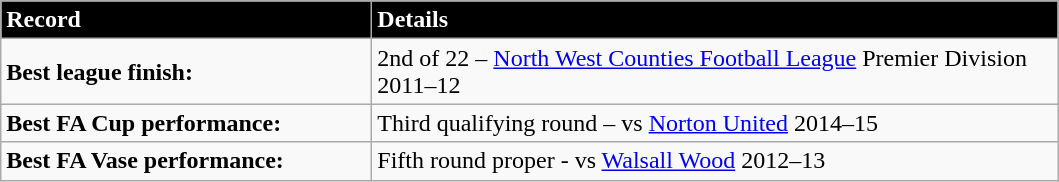<table class="wikitable">
<tr style="background: black; color: white">
<td width="240pt"><strong>Record</strong></td>
<td width="450pt"><strong>Details</strong></td>
</tr>
<tr>
<td><strong>Best league finish:</strong></td>
<td>2nd of 22 – <a href='#'>North West Counties Football League</a> Premier Division 2011–12</td>
</tr>
<tr>
<td><strong>Best FA Cup performance:</strong></td>
<td>Third qualifying round – vs <a href='#'>Norton United</a> 2014–15</td>
</tr>
<tr>
<td><strong>Best FA Vase performance:</strong></td>
<td>Fifth round proper - vs <a href='#'>Walsall Wood</a> 2012–13</td>
</tr>
</table>
